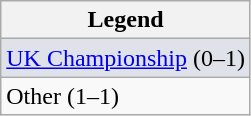<table class="wikitable">
<tr>
<th>Legend</th>
</tr>
<tr style="background:#dfe2e9;">
<td><a href='#'>UK Championship</a> (0–1)</td>
</tr>
<tr bgcolor=>
<td>Other (1–1)</td>
</tr>
</table>
